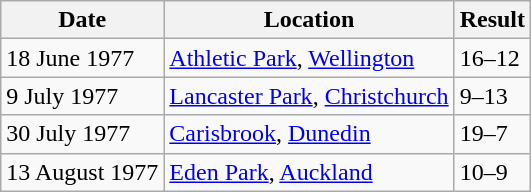<table class="wikitable" style="align:center;">
<tr>
<th>Date</th>
<th>Location</th>
<th>Result</th>
</tr>
<tr>
<td>18 June 1977</td>
<td><a href='#'>Athletic Park</a>, <a href='#'>Wellington</a></td>
<td> 16–12 </td>
</tr>
<tr>
<td>9 July 1977</td>
<td><a href='#'>Lancaster Park</a>, <a href='#'>Christchurch</a></td>
<td> 9–13 </td>
</tr>
<tr>
<td>30 July 1977</td>
<td><a href='#'>Carisbrook</a>, <a href='#'>Dunedin</a></td>
<td> 19–7 </td>
</tr>
<tr>
<td>13 August 1977</td>
<td><a href='#'>Eden Park</a>, <a href='#'>Auckland</a></td>
<td> 10–9 </td>
</tr>
</table>
